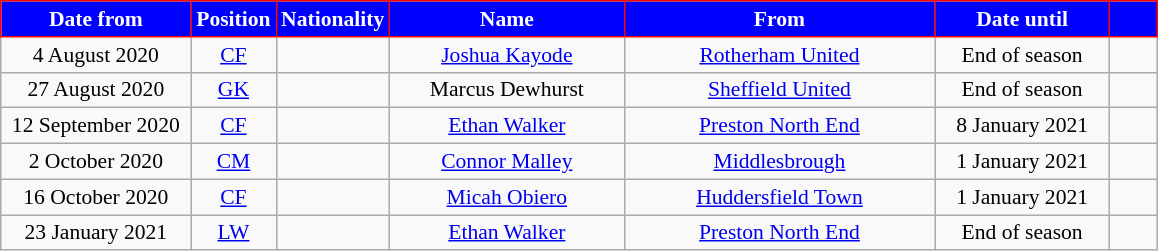<table class="wikitable"  style="text-align:center; font-size:90%; ">
<tr>
<th style="background:#0000FF; color:white; border:1px solid #FF0000; width:120px;">Date from</th>
<th style="background:#0000FF; color:white; border:1px solid #FF0000; width:50px;">Position</th>
<th style="background:#0000FF; color:white; border:1px solid #FF0000; width:50px;">Nationality</th>
<th style="background:#0000FF; color:white; border:1px solid #FF0000; width:150px;">Name</th>
<th style="background:#0000FF; color:white; border:1px solid #FF0000; width:200px;">From</th>
<th style="background:#0000FF; color:white; border:1px solid #FF0000; width:110px;">Date until</th>
<th style="background:#0000FF; color:white; border:1px solid #FF0000; width:25px;"></th>
</tr>
<tr>
<td>4 August 2020</td>
<td><a href='#'>CF</a></td>
<td></td>
<td><a href='#'>Joshua Kayode</a></td>
<td> <a href='#'>Rotherham United</a></td>
<td>End of season</td>
<td></td>
</tr>
<tr>
<td>27 August 2020</td>
<td><a href='#'>GK</a></td>
<td></td>
<td>Marcus Dewhurst</td>
<td> <a href='#'>Sheffield United</a></td>
<td>End of season</td>
<td></td>
</tr>
<tr>
<td>12 September 2020</td>
<td><a href='#'>CF</a></td>
<td></td>
<td><a href='#'>Ethan Walker</a></td>
<td> <a href='#'>Preston North End</a></td>
<td>8 January 2021</td>
<td></td>
</tr>
<tr>
<td>2 October 2020</td>
<td><a href='#'>CM</a></td>
<td></td>
<td><a href='#'>Connor Malley</a></td>
<td> <a href='#'>Middlesbrough</a></td>
<td>1 January 2021</td>
<td></td>
</tr>
<tr>
<td>16 October 2020</td>
<td><a href='#'>CF</a></td>
<td></td>
<td><a href='#'>Micah Obiero</a></td>
<td> <a href='#'>Huddersfield Town</a></td>
<td>1 January 2021</td>
<td></td>
</tr>
<tr>
<td>23 January 2021</td>
<td><a href='#'>LW</a></td>
<td></td>
<td><a href='#'>Ethan Walker</a></td>
<td> <a href='#'>Preston North End</a></td>
<td>End of season</td>
<td></td>
</tr>
</table>
